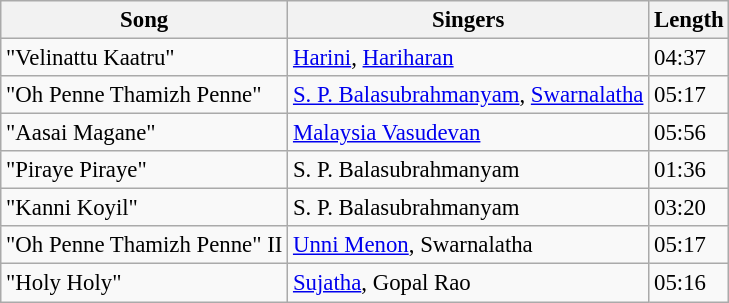<table class="wikitable" style="font-size:95%;">
<tr>
<th>Song</th>
<th>Singers</th>
<th>Length</th>
</tr>
<tr>
<td>"Velinattu Kaatru"</td>
<td><a href='#'>Harini</a>, <a href='#'>Hariharan</a></td>
<td>04:37</td>
</tr>
<tr>
<td>"Oh Penne Thamizh Penne"</td>
<td><a href='#'>S. P. Balasubrahmanyam</a>, <a href='#'>Swarnalatha</a></td>
<td>05:17</td>
</tr>
<tr>
<td>"Aasai Magane"</td>
<td><a href='#'>Malaysia Vasudevan</a></td>
<td>05:56</td>
</tr>
<tr>
<td>"Piraye Piraye"</td>
<td>S. P. Balasubrahmanyam</td>
<td>01:36</td>
</tr>
<tr>
<td>"Kanni Koyil"</td>
<td>S. P. Balasubrahmanyam</td>
<td>03:20</td>
</tr>
<tr>
<td>"Oh Penne Thamizh Penne" II</td>
<td><a href='#'>Unni Menon</a>, Swarnalatha</td>
<td>05:17</td>
</tr>
<tr>
<td>"Holy Holy"</td>
<td><a href='#'>Sujatha</a>, Gopal Rao</td>
<td>05:16</td>
</tr>
</table>
